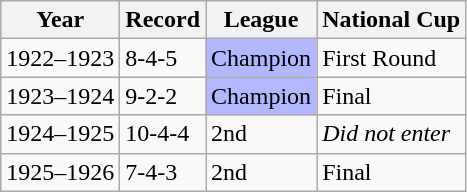<table class="wikitable">
<tr>
<th>Year</th>
<th>Record</th>
<th>League</th>
<th>National Cup</th>
</tr>
<tr>
<td>1922–1923</td>
<td>8-4-5</td>
<td bgcolor="B3B7FF">Champion</td>
<td>First Round</td>
</tr>
<tr>
<td>1923–1924</td>
<td>9-2-2</td>
<td bgcolor="B3B7FF">Champion</td>
<td>Final</td>
</tr>
<tr>
<td>1924–1925</td>
<td>10-4-4</td>
<td>2nd</td>
<td><em>Did not enter</em></td>
</tr>
<tr>
<td>1925–1926</td>
<td>7-4-3</td>
<td>2nd</td>
<td>Final</td>
</tr>
</table>
